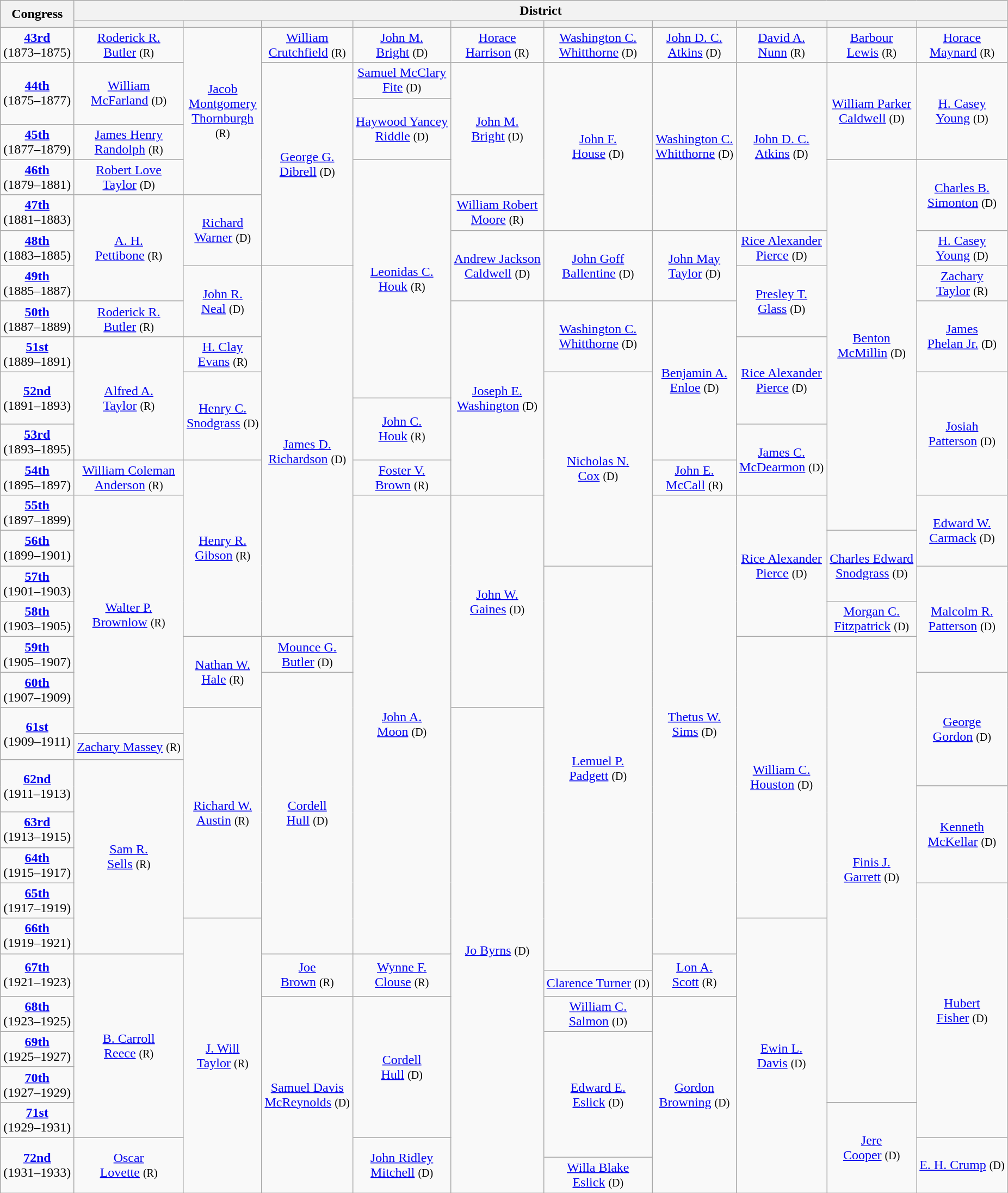<table class="wikitable sticky-header-multi sortable" style="text-align:center">
<tr>
<th rowspan=2 class=unsortable>Con­gress</th>
<th colspan="10">District</th>
</tr>
<tr>
<th class=unsortable></th>
<th class=unsortable></th>
<th class=unsortable></th>
<th class=unsortable></th>
<th class=unsortable></th>
<th class=unsortable></th>
<th class=unsortable></th>
<th class=unsortable></th>
<th class=unsortable></th>
<th class=unsortable></th>
</tr>
<tr style="height:2em">
<td><strong><a href='#'>43rd</a></strong><br>(1873–1875)</td>
<td><a href='#'>Roderick R.<br>Butler</a> <small>(R)</small></td>
<td rowspan=5 ><a href='#'>Jacob<br>Montgomery<br>Thornburgh</a><br><small>(R)</small></td>
<td><a href='#'>William<br>Crutchfield</a> <small>(R)</small></td>
<td><a href='#'>John M.<br>Bright</a> <small>(D)</small></td>
<td><a href='#'>Horace<br>Harrison</a> <small>(R)</small></td>
<td><a href='#'>Washington C.<br>Whitthorne</a> <small>(D)</small></td>
<td><a href='#'>John D. C.<br>Atkins</a> <small>(D)</small></td>
<td><a href='#'>David A.<br>Nunn</a> <small>(R)</small></td>
<td><a href='#'>Barbour<br>Lewis</a> <small>(R)</small></td>
<td><a href='#'>Horace<br>Maynard</a> <small>(R)</small></td>
</tr>
<tr style="height:2em">
<td rowspan=2><strong><a href='#'>44th</a></strong><br>(1875–1877)</td>
<td rowspan=2 ><a href='#'>William<br>McFarland</a> <small>(D)</small></td>
<td rowspan=6 ><a href='#'>George G.<br>Dibrell</a> <small>(D)</small></td>
<td><a href='#'>Samuel McClary<br>Fite</a> <small>(D)</small></td>
<td rowspan=4 ><a href='#'>John M.<br>Bright</a> <small>(D)</small></td>
<td rowspan=5 ><a href='#'>John F.<br>House</a> <small>(D)</small></td>
<td rowspan=5 ><a href='#'>Washington C.<br>Whitthorne</a> <small>(D)</small></td>
<td rowspan=5 ><a href='#'>John D. C.<br>Atkins</a> <small>(D)</small></td>
<td rowspan=3 ><a href='#'>William Parker<br>Caldwell</a> <small>(D)</small></td>
<td rowspan=3 ><a href='#'>H. Casey<br>Young</a> <small>(D)</small></td>
</tr>
<tr style="height:2em">
<td rowspan=2 ><a href='#'>Haywood Yancey<br>Riddle</a> <small>(D)</small></td>
</tr>
<tr style="height:2em">
<td><strong><a href='#'>45th</a></strong><br>(1877–1879)</td>
<td><a href='#'>James Henry<br>Randolph</a> <small>(R)</small></td>
</tr>
<tr style="height:2em">
<td><strong><a href='#'>46th</a></strong><br>(1879–1881)</td>
<td><a href='#'>Robert Love<br>Taylor</a> <small>(D)</small></td>
<td rowspan=7 ><a href='#'>Leonidas C.<br>Houk</a> <small>(R)</small></td>
<td rowspan=11 ><a href='#'>Benton<br>McMillin</a> <small>(D)</small></td>
<td rowspan=2 ><a href='#'>Charles B.<br>Simonton</a> <small>(D)</small></td>
</tr>
<tr style="height:2em">
<td><strong><a href='#'>47th</a></strong><br>(1881–1883)</td>
<td rowspan=3 ><a href='#'>A. H.<br>Pettibone</a> <small>(R)</small></td>
<td rowspan=2 ><a href='#'>Richard<br>Warner</a> <small>(D)</small></td>
<td><a href='#'>William Robert<br>Moore</a> <small>(R)</small></td>
</tr>
<tr style="height:2em">
<td><strong><a href='#'>48th</a></strong><br>(1883–1885)</td>
<td rowspan=2 ><a href='#'>Andrew Jackson<br>Caldwell</a> <small>(D)</small></td>
<td rowspan=2 ><a href='#'>John Goff<br>Ballentine</a> <small>(D)</small></td>
<td rowspan=2 ><a href='#'>John May<br>Taylor</a> <small>(D)</small></td>
<td><a href='#'>Rice Alexander<br>Pierce</a> <small>(D)</small></td>
<td><a href='#'>H. Casey<br>Young</a> <small>(D)</small></td>
</tr>
<tr style="height:2em">
<td><strong><a href='#'>49th</a></strong><br>(1885–1887)</td>
<td rowspan=2 ><a href='#'>John R.<br>Neal</a> <small>(D)</small></td>
<td rowspan=11 ><a href='#'>James D.<br>Richardson</a> <small>(D)</small></td>
<td rowspan=2 ><a href='#'>Presley T.<br>Glass</a> <small>(D)</small></td>
<td><a href='#'>Zachary<br>Taylor</a> <small>(R)</small></td>
</tr>
<tr style="height:2em">
<td><strong><a href='#'>50th</a></strong><br>(1887–1889)</td>
<td><a href='#'>Roderick R.<br>Butler</a> <small>(R)</small></td>
<td rowspan=6 ><a href='#'>Joseph E.<br>Washington</a> <small>(D)</small></td>
<td rowspan=2 ><a href='#'>Washington C.<br>Whitthorne</a> <small>(D)</small></td>
<td rowspan=5 ><a href='#'>Benjamin A.<br>Enloe</a> <small>(D)</small></td>
<td rowspan=2 ><a href='#'>James<br>Phelan Jr.</a> <small>(D)</small></td>
</tr>
<tr style="height:2em">
<td><strong><a href='#'>51st</a></strong><br>(1889–1891)</td>
<td rowspan=4 ><a href='#'>Alfred A.<br>Taylor</a> <small>(R)</small></td>
<td><a href='#'>H. Clay<br>Evans</a> <small>(R)</small></td>
<td rowspan=3 ><a href='#'>Rice Alexander<br>Pierce</a> <small>(D)</small></td>
</tr>
<tr style="height:2em">
<td rowspan=2><strong><a href='#'>52nd</a></strong><br>(1891–1893)</td>
<td rowspan=3 ><a href='#'>Henry C.<br>Snodgrass</a> <small>(D)</small></td>
<td rowspan=6 ><a href='#'>Nicholas N.<br>Cox</a> <small>(D)</small></td>
<td rowspan=4 ><a href='#'>Josiah<br>Patterson</a> <small>(D)</small></td>
</tr>
<tr style="height:2em">
<td rowspan=2 ><a href='#'>John C.<br>Houk</a> <small>(R)</small></td>
</tr>
<tr style="height:2em">
<td><strong><a href='#'>53rd</a></strong><br>(1893–1895)</td>
<td rowspan=2 ><a href='#'>James C.<br>McDearmon</a> <small>(D)</small></td>
</tr>
<tr style="height:2em">
<td><strong><a href='#'>54th</a></strong><br>(1895–1897)</td>
<td><a href='#'>William Coleman<br>Anderson</a> <small>(R)</small></td>
<td rowspan=5 ><a href='#'>Henry R.<br>Gibson</a> <small>(R)</small></td>
<td><a href='#'>Foster V.<br>Brown</a> <small>(R)</small></td>
<td><a href='#'>John E.<br>McCall</a> <small>(R)</small></td>
</tr>
<tr style="height:2em">
<td><strong><a href='#'>55th</a></strong><br>(1897–1899)</td>
<td rowspan=7 ><a href='#'>Walter P.<br>Brownlow</a> <small>(R)</small></td>
<td rowspan=14 ><a href='#'>John A.<br>Moon</a> <small>(D)</small></td>
<td rowspan=6 ><a href='#'>John W.<br>Gaines</a> <small>(D)</small></td>
<td rowspan=14 ><a href='#'>Thetus W.<br>Sims</a> <small>(D)</small></td>
<td rowspan=4 ><a href='#'>Rice Alexander<br>Pierce</a> <small>(D)</small></td>
<td rowspan=2 ><a href='#'>Edward W.<br>Carmack</a> <small>(D)</small></td>
</tr>
<tr style="height:2em">
<td><strong><a href='#'>56th</a></strong><br>(1899–1901)</td>
<td rowspan=2 ><a href='#'>Charles Edward<br>Snodgrass</a> <small>(D)</small></td>
</tr>
<tr style="height:2em">
<td><strong><a href='#'>57th</a></strong><br>(1901–1903)</td>
<td rowspan=13 ><a href='#'>Lemuel P.<br>Padgett</a> <small>(D)</small></td>
<td rowspan=3 ><a href='#'>Malcolm R.<br>Patterson</a> <small>(D)</small></td>
</tr>
<tr style="height:2em">
<td><strong><a href='#'>58th</a></strong><br>(1903–1905)</td>
<td><a href='#'>Morgan C.<br>Fitzpatrick</a> <small>(D)</small></td>
</tr>
<tr style="height:2em">
<td><strong><a href='#'>59th</a></strong><br>(1905–1907)</td>
<td rowspan=2 ><a href='#'>Nathan W.<br>Hale</a> <small>(R)</small></td>
<td><a href='#'>Mounce G.<br>Butler</a> <small>(D)</small></td>
<td rowspan=9 ><a href='#'>William C.<br>Houston</a> <small>(D)</small></td>
<td rowspan=15 ><a href='#'>Finis J.<br>Garrett</a> <small>(D)</small></td>
</tr>
<tr style="height:2em">
<td><strong><a href='#'>60th</a></strong><br>(1907–1909)</td>
<td rowspan=9 ><a href='#'>Cordell<br>Hull</a> <small>(D)</small></td>
<td rowspan=4 ><a href='#'>George<br>Gordon</a> <small>(D)</small></td>
</tr>
<tr style="height:2em">
<td rowspan=2><strong><a href='#'>61st</a></strong><br>(1909–1911)</td>
<td rowspan=7 ><a href='#'>Richard W.<br>Austin</a> <small>(R)</small></td>
<td rowspan=16 ><a href='#'>Jo Byrns</a> <small>(D)</small></td>
</tr>
<tr style="height:2em">
<td><a href='#'>Zachary Massey</a> <small>(R)</small></td>
</tr>
<tr style="height:2em">
<td rowspan=2><strong><a href='#'>62nd</a></strong><br>(1911–1913)</td>
<td rowspan=6 ><a href='#'>Sam R.<br>Sells</a> <small>(R)</small></td>
</tr>
<tr style="height:2em">
<td rowspan=3 ><a href='#'>Kenneth<br>McKellar</a> <small>(D)</small></td>
</tr>
<tr style="height:2em">
<td><strong><a href='#'>63rd</a></strong><br>(1913–1915)</td>
</tr>
<tr style="height:2em">
<td><strong><a href='#'>64th</a></strong><br>(1915–1917)</td>
</tr>
<tr style="height:2em">
<td><strong><a href='#'>65th</a></strong><br>(1917–1919)</td>
<td rowspan=8 ><a href='#'>Hubert<br>Fisher</a> <small>(D)</small></td>
</tr>
<tr style="height:2em">
<td><strong><a href='#'>66th</a></strong><br>(1919–1921)</td>
<td rowspan=9 ><a href='#'>J. Will<br>Taylor</a> <small>(R)</small></td>
<td rowspan=9 ><a href='#'>Ewin L.<br>Davis</a> <small>(D)</small></td>
</tr>
<tr style="height:1.25em">
<td rowspan=2><strong><a href='#'>67th</a></strong><br>(1921–1923)</td>
<td rowspan=6 ><a href='#'>B. Carroll<br>Reece</a> <small>(R)</small></td>
<td rowspan=2 ><a href='#'>Joe<br>Brown</a> <small>(R)</small></td>
<td rowspan=2 ><a href='#'>Wynne F.<br>Clouse</a> <small>(R)</small></td>
<td rowspan=2 ><a href='#'>Lon A.<br>Scott</a> <small>(R)</small></td>
</tr>
<tr style="height:2em">
<td><a href='#'>Clarence Turner</a> <small>(D)</small></td>
</tr>
<tr style="height:2em">
<td><strong><a href='#'>68th</a></strong><br>(1923–1925)</td>
<td rowspan=6 ><a href='#'>Samuel Davis<br>McReynolds</a> <small>(D)</small></td>
<td rowspan=4 ><a href='#'>Cordell<br>Hull</a> <small>(D)</small></td>
<td><a href='#'>William C.<br>Salmon</a> <small>(D)</small></td>
<td rowspan=6 ><a href='#'>Gordon<br>Browning</a> <small>(D)</small></td>
</tr>
<tr style="height:2em">
<td><strong><a href='#'>69th</a></strong><br>(1925–1927)</td>
<td rowspan=4 ><a href='#'>Edward E.<br>Eslick</a> <small>(D)</small></td>
</tr>
<tr style="height:2em">
<td><strong><a href='#'>70th</a></strong><br>(1927–1929)</td>
</tr>
<tr style="height:2em">
<td><strong><a href='#'>71st</a></strong><br>(1929–1931)</td>
<td rowspan=3 ><a href='#'>Jere<br>Cooper</a> <small>(D)</small></td>
</tr>
<tr style="height:1.5em">
<td rowspan=2><strong><a href='#'>72nd</a></strong><br>(1931–1933)</td>
<td rowspan=2 ><a href='#'>Oscar<br>Lovette</a> <small>(R)</small></td>
<td rowspan=2 ><a href='#'>John Ridley<br>Mitchell</a> <small>(D)</small></td>
<td rowspan=2 ><a href='#'>E. H. Crump</a> <small>(D)</small></td>
</tr>
<tr style="height:2em">
<td><a href='#'>Willa Blake<br>Eslick</a> <small>(D)</small></td>
</tr>
</table>
